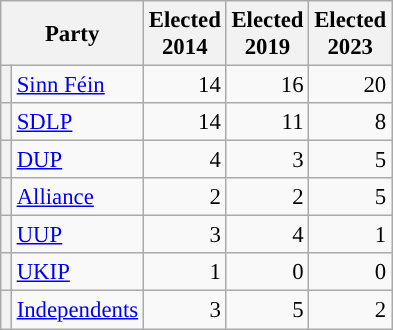<table class="wikitable" style="font-size: 95%;">
<tr>
<th colspan=2>Party</th>
<th>Elected <br>2014</th>
<th>Elected <br>2019</th>
<th>Elected <br>2023</th>
</tr>
<tr>
<th style="background-color: "></th>
<td><a href='#'>Sinn Féin</a></td>
<td align="right">14</td>
<td align="right">16</td>
<td align="right">20</td>
</tr>
<tr>
<th style="background-color: "></th>
<td><a href='#'>SDLP</a></td>
<td align="right">14</td>
<td align="right">11</td>
<td align="right">8</td>
</tr>
<tr>
<th style="background-color: "></th>
<td><a href='#'>DUP</a></td>
<td align="right">4</td>
<td align="right">3</td>
<td align="right">5</td>
</tr>
<tr>
<th style="background-color: "></th>
<td><a href='#'>Alliance</a></td>
<td align="right">2</td>
<td align="right">2</td>
<td align="right">5</td>
</tr>
<tr>
<th style="background-color: "></th>
<td><a href='#'>UUP</a></td>
<td align="right">3</td>
<td align="right">4</td>
<td align="right">1</td>
</tr>
<tr>
<th style="background-color: "></th>
<td><a href='#'>UKIP</a></td>
<td align="right">1</td>
<td align="right">0</td>
<td align="right">0</td>
</tr>
<tr>
<th style="background-color: "></th>
<td><a href='#'>Independents</a></td>
<td align="right">3</td>
<td align="right">5</td>
<td align="right">2</td>
</tr>
</table>
